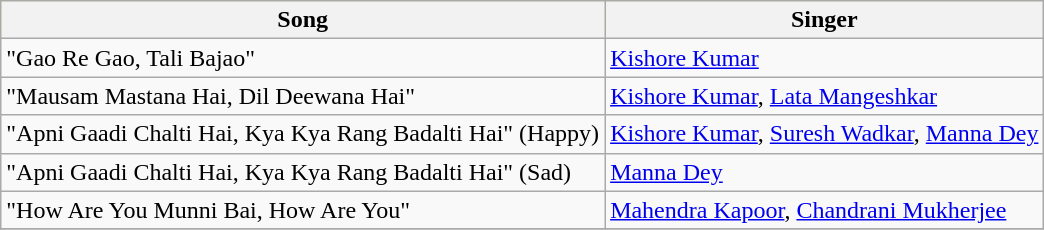<table class="wikitable">
<tr style="background:#ff9; text-align:center;">
<th>Song</th>
<th>Singer</th>
</tr>
<tr>
<td>"Gao Re Gao, Tali Bajao"</td>
<td><a href='#'>Kishore Kumar</a></td>
</tr>
<tr>
<td>"Mausam Mastana Hai, Dil Deewana Hai"</td>
<td><a href='#'>Kishore Kumar</a>, <a href='#'>Lata Mangeshkar</a></td>
</tr>
<tr>
<td>"Apni Gaadi Chalti Hai, Kya Kya Rang Badalti Hai" (Happy)</td>
<td><a href='#'>Kishore Kumar</a>, <a href='#'>Suresh Wadkar</a>, <a href='#'>Manna Dey</a></td>
</tr>
<tr>
<td>"Apni Gaadi Chalti Hai, Kya Kya Rang Badalti Hai" (Sad)</td>
<td><a href='#'>Manna Dey</a></td>
</tr>
<tr>
<td>"How Are You Munni Bai, How Are You"</td>
<td><a href='#'>Mahendra Kapoor</a>, <a href='#'>Chandrani Mukherjee</a></td>
</tr>
<tr>
</tr>
</table>
